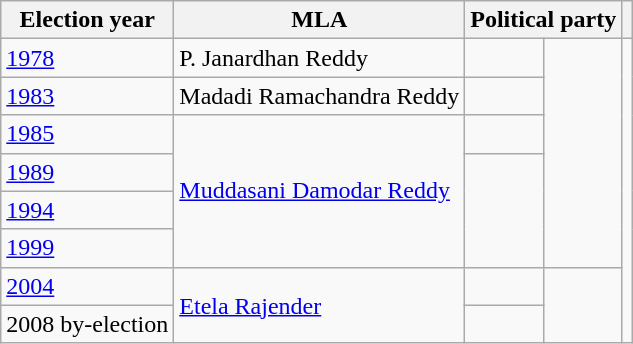<table class="wikitable sortable">
<tr>
<th>Election year</th>
<th>MLA</th>
<th colspan="2">Political party</th>
<th scope="col" class="unsortable"></th>
</tr>
<tr>
<td><a href='#'>1978</a></td>
<td>P. Janardhan Reddy</td>
<td></td>
<td rowspan="6"></td>
</tr>
<tr>
<td><a href='#'>1983</a></td>
<td>Madadi Ramachandra Reddy</td>
<td></td>
</tr>
<tr>
<td><a href='#'>1985</a></td>
<td rowspan="4"><a href='#'>Muddasani Damodar Reddy</a></td>
<td></td>
</tr>
<tr>
<td><a href='#'>1989</a></td>
</tr>
<tr>
<td><a href='#'>1994</a></td>
</tr>
<tr>
<td><a href='#'>1999</a></td>
</tr>
<tr>
<td><a href='#'>2004</a></td>
<td rowspan="2"><a href='#'>Etela Rajender</a></td>
<td></td>
<td rowspan="2"></td>
</tr>
<tr>
<td>2008 by-election</td>
</tr>
</table>
